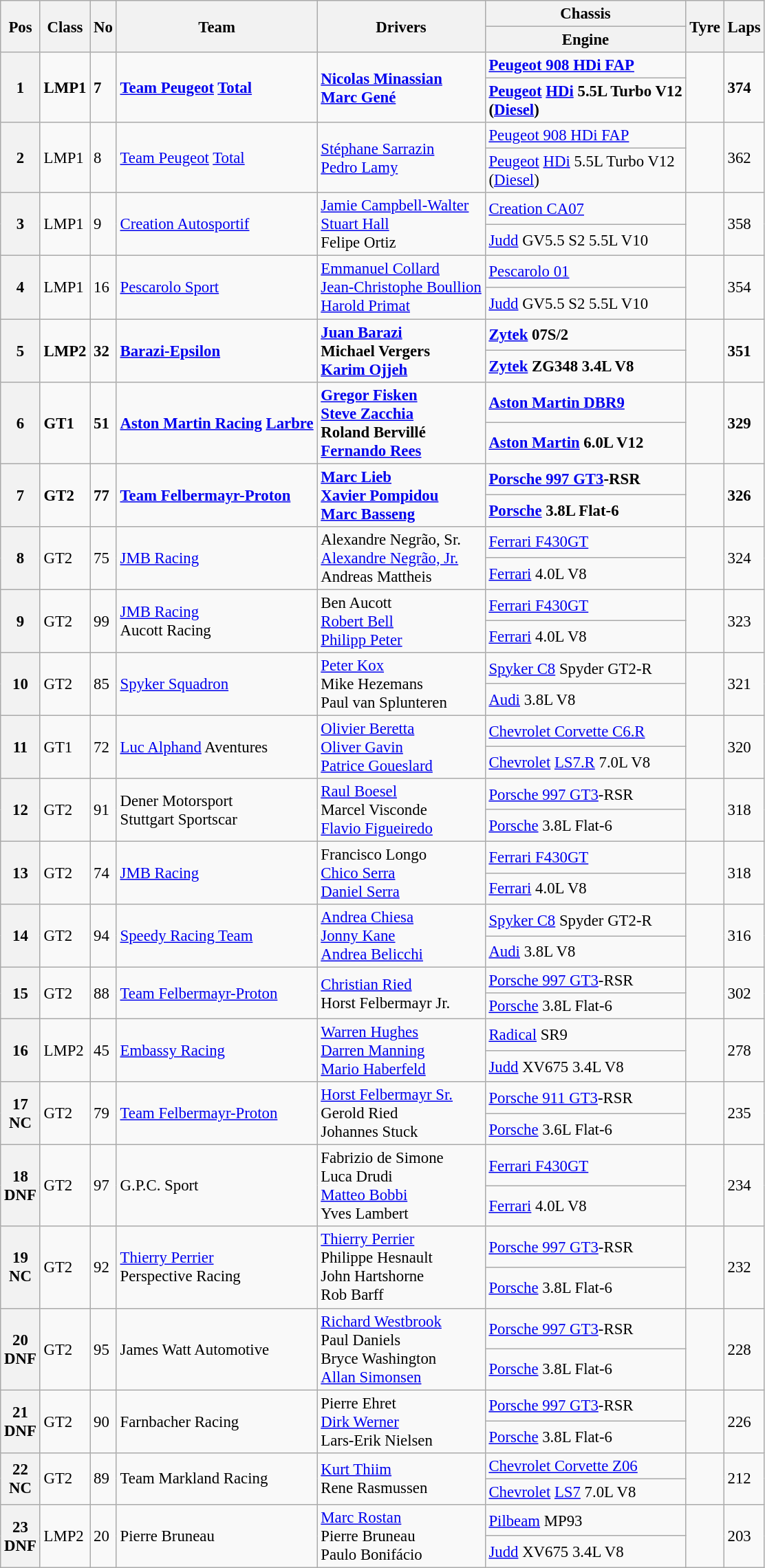<table class="wikitable" style="font-size: 95%;">
<tr>
<th rowspan=2>Pos</th>
<th rowspan=2>Class</th>
<th rowspan=2>No</th>
<th rowspan=2>Team</th>
<th rowspan=2>Drivers</th>
<th>Chassis</th>
<th rowspan=2>Tyre</th>
<th rowspan=2>Laps</th>
</tr>
<tr>
<th>Engine</th>
</tr>
<tr style="font-weight:bold">
<th rowspan=2>1</th>
<td rowspan=2>LMP1</td>
<td rowspan=2>7</td>
<td rowspan=2> <a href='#'>Team Peugeot</a> <a href='#'>Total</a></td>
<td rowspan=2> <a href='#'>Nicolas Minassian</a><br> <a href='#'>Marc Gené</a></td>
<td><a href='#'>Peugeot 908 HDi FAP</a></td>
<td rowspan=2></td>
<td rowspan=2>374</td>
</tr>
<tr style="font-weight:bold">
<td><a href='#'>Peugeot</a> <a href='#'>HDi</a> 5.5L Turbo V12<br>(<a href='#'>Diesel</a>)</td>
</tr>
<tr>
<th rowspan=2>2</th>
<td rowspan=2>LMP1</td>
<td rowspan=2>8</td>
<td rowspan=2> <a href='#'>Team Peugeot</a> <a href='#'>Total</a></td>
<td rowspan=2> <a href='#'>Stéphane Sarrazin</a><br> <a href='#'>Pedro Lamy</a></td>
<td><a href='#'>Peugeot 908 HDi FAP</a></td>
<td rowspan=2></td>
<td rowspan=2>362</td>
</tr>
<tr>
<td><a href='#'>Peugeot</a> <a href='#'>HDi</a> 5.5L Turbo V12<br>(<a href='#'>Diesel</a>)</td>
</tr>
<tr>
<th rowspan=2>3</th>
<td rowspan=2>LMP1</td>
<td rowspan=2>9</td>
<td rowspan=2> <a href='#'>Creation Autosportif</a></td>
<td rowspan=2> <a href='#'>Jamie Campbell-Walter</a><br> <a href='#'>Stuart Hall</a><br> Felipe Ortiz</td>
<td><a href='#'>Creation CA07</a></td>
<td rowspan=2></td>
<td rowspan=2>358</td>
</tr>
<tr>
<td><a href='#'>Judd</a> GV5.5 S2 5.5L V10</td>
</tr>
<tr>
<th rowspan=2>4</th>
<td rowspan=2>LMP1</td>
<td rowspan=2>16</td>
<td rowspan=2> <a href='#'>Pescarolo Sport</a></td>
<td rowspan=2> <a href='#'>Emmanuel Collard</a><br> <a href='#'>Jean-Christophe Boullion</a><br> <a href='#'>Harold Primat</a></td>
<td><a href='#'>Pescarolo 01</a></td>
<td rowspan=2></td>
<td rowspan=2>354</td>
</tr>
<tr>
<td><a href='#'>Judd</a> GV5.5 S2 5.5L V10</td>
</tr>
<tr style="font-weight:bold">
<th rowspan=2>5</th>
<td rowspan=2>LMP2</td>
<td rowspan=2>32</td>
<td rowspan=2> <a href='#'>Barazi-Epsilon</a></td>
<td rowspan=2> <a href='#'>Juan Barazi</a><br> Michael Vergers<br> <a href='#'>Karim Ojjeh</a></td>
<td><a href='#'>Zytek</a> 07S/2</td>
<td rowspan=2></td>
<td rowspan=2>351</td>
</tr>
<tr style="font-weight:bold">
<td><a href='#'>Zytek</a> ZG348 3.4L V8</td>
</tr>
<tr style="font-weight:bold">
<th rowspan=2>6</th>
<td rowspan=2>GT1</td>
<td rowspan=2>51</td>
<td rowspan=2> <a href='#'>Aston Martin Racing</a> <a href='#'>Larbre</a></td>
<td rowspan=2> <a href='#'>Gregor Fisken</a><br> <a href='#'>Steve Zacchia</a><br> Roland Bervillé<br> <a href='#'>Fernando Rees</a></td>
<td><a href='#'>Aston Martin DBR9</a></td>
<td rowspan=2></td>
<td rowspan=2>329</td>
</tr>
<tr style="font-weight:bold">
<td><a href='#'>Aston Martin</a> 6.0L V12</td>
</tr>
<tr style="font-weight:bold">
<th rowspan=2>7</th>
<td rowspan=2>GT2</td>
<td rowspan=2>77</td>
<td rowspan=2> <a href='#'>Team Felbermayr-Proton</a></td>
<td rowspan=2> <a href='#'>Marc Lieb</a><br> <a href='#'>Xavier Pompidou</a><br> <a href='#'>Marc Basseng</a></td>
<td><a href='#'>Porsche 997 GT3</a>-RSR</td>
<td rowspan=2></td>
<td rowspan=2>326</td>
</tr>
<tr style="font-weight:bold">
<td><a href='#'>Porsche</a> 3.8L Flat-6</td>
</tr>
<tr>
<th rowspan=2>8</th>
<td rowspan=2>GT2</td>
<td rowspan=2>75</td>
<td rowspan=2> <a href='#'>JMB Racing</a></td>
<td rowspan=2> Alexandre Negrão, Sr.<br> <a href='#'>Alexandre Negrão, Jr.</a><br> Andreas Mattheis</td>
<td><a href='#'>Ferrari F430GT</a></td>
<td rowspan=2></td>
<td rowspan=2>324</td>
</tr>
<tr>
<td><a href='#'>Ferrari</a> 4.0L V8</td>
</tr>
<tr>
<th rowspan=2>9</th>
<td rowspan=2>GT2</td>
<td rowspan=2>99</td>
<td rowspan=2> <a href='#'>JMB Racing</a><br> Aucott Racing</td>
<td rowspan=2> Ben Aucott<br> <a href='#'>Robert Bell</a><br> <a href='#'>Philipp Peter</a></td>
<td><a href='#'>Ferrari F430GT</a></td>
<td rowspan=2></td>
<td rowspan=2>323</td>
</tr>
<tr>
<td><a href='#'>Ferrari</a> 4.0L V8</td>
</tr>
<tr>
<th rowspan=2>10</th>
<td rowspan=2>GT2</td>
<td rowspan=2>85</td>
<td rowspan=2> <a href='#'>Spyker Squadron</a></td>
<td rowspan=2> <a href='#'>Peter Kox</a><br> Mike Hezemans<br> Paul van Splunteren</td>
<td><a href='#'>Spyker C8</a> Spyder GT2-R</td>
<td rowspan=2></td>
<td rowspan=2>321</td>
</tr>
<tr>
<td><a href='#'>Audi</a> 3.8L V8</td>
</tr>
<tr>
<th rowspan=2>11</th>
<td rowspan=2>GT1</td>
<td rowspan=2>72</td>
<td rowspan=2> <a href='#'>Luc Alphand</a> Aventures</td>
<td rowspan=2> <a href='#'>Olivier Beretta</a><br> <a href='#'>Oliver Gavin</a><br> <a href='#'>Patrice Goueslard</a></td>
<td><a href='#'>Chevrolet Corvette C6.R</a></td>
<td rowspan=2></td>
<td rowspan=2>320</td>
</tr>
<tr>
<td><a href='#'>Chevrolet</a> <a href='#'>LS7.R</a> 7.0L V8</td>
</tr>
<tr>
<th rowspan=2>12</th>
<td rowspan=2>GT2</td>
<td rowspan=2>91</td>
<td rowspan=2> Dener Motorsport<br> Stuttgart Sportscar</td>
<td rowspan=2> <a href='#'>Raul Boesel</a><br> Marcel Visconde<br> <a href='#'>Flavio Figueiredo</a></td>
<td><a href='#'>Porsche 997 GT3</a>-RSR</td>
<td rowspan=2></td>
<td rowspan=2>318</td>
</tr>
<tr>
<td><a href='#'>Porsche</a> 3.8L Flat-6</td>
</tr>
<tr>
<th rowspan=2>13</th>
<td rowspan=2>GT2</td>
<td rowspan=2>74</td>
<td rowspan=2> <a href='#'>JMB Racing</a></td>
<td rowspan=2> Francisco Longo<br> <a href='#'>Chico Serra</a><br> <a href='#'>Daniel Serra</a></td>
<td><a href='#'>Ferrari F430GT</a></td>
<td rowspan=2></td>
<td rowspan=2>318</td>
</tr>
<tr>
<td><a href='#'>Ferrari</a> 4.0L V8</td>
</tr>
<tr>
<th rowspan=2>14</th>
<td rowspan=2>GT2</td>
<td rowspan=2>94</td>
<td rowspan=2> <a href='#'>Speedy Racing Team</a></td>
<td rowspan=2> <a href='#'>Andrea Chiesa</a><br> <a href='#'>Jonny Kane</a><br> <a href='#'>Andrea Belicchi</a></td>
<td><a href='#'>Spyker C8</a> Spyder GT2-R</td>
<td rowspan=2></td>
<td rowspan=2>316</td>
</tr>
<tr>
<td><a href='#'>Audi</a> 3.8L V8</td>
</tr>
<tr>
<th rowspan=2>15</th>
<td rowspan=2>GT2</td>
<td rowspan=2>88</td>
<td rowspan=2> <a href='#'>Team Felbermayr-Proton</a></td>
<td rowspan=2> <a href='#'>Christian Ried</a><br> Horst Felbermayr Jr.</td>
<td><a href='#'>Porsche 997 GT3</a>-RSR</td>
<td rowspan=2></td>
<td rowspan=2>302</td>
</tr>
<tr>
<td><a href='#'>Porsche</a> 3.8L Flat-6</td>
</tr>
<tr>
<th rowspan=2>16</th>
<td rowspan=2>LMP2</td>
<td rowspan=2>45</td>
<td rowspan=2> <a href='#'>Embassy Racing</a></td>
<td rowspan=2> <a href='#'>Warren Hughes</a><br> <a href='#'>Darren Manning</a><br> <a href='#'>Mario Haberfeld</a></td>
<td><a href='#'>Radical</a> SR9</td>
<td rowspan=2></td>
<td rowspan=2>278</td>
</tr>
<tr>
<td><a href='#'>Judd</a> XV675 3.4L V8</td>
</tr>
<tr>
<th rowspan=2>17<br>NC</th>
<td rowspan=2>GT2</td>
<td rowspan=2>79</td>
<td rowspan=2> <a href='#'>Team Felbermayr-Proton</a></td>
<td rowspan=2> <a href='#'>Horst Felbermayr Sr.</a><br> Gerold Ried<br> Johannes Stuck</td>
<td><a href='#'>Porsche 911 GT3</a>-RSR</td>
<td rowspan=2></td>
<td rowspan=2>235</td>
</tr>
<tr>
<td><a href='#'>Porsche</a> 3.6L Flat-6</td>
</tr>
<tr>
<th rowspan=2>18<br>DNF</th>
<td rowspan=2>GT2</td>
<td rowspan=2>97</td>
<td rowspan=2> G.P.C. Sport</td>
<td rowspan=2> Fabrizio de Simone<br> Luca Drudi<br> <a href='#'>Matteo Bobbi</a><br> Yves Lambert</td>
<td><a href='#'>Ferrari F430GT</a></td>
<td rowspan=2></td>
<td rowspan=2>234</td>
</tr>
<tr>
<td><a href='#'>Ferrari</a> 4.0L V8</td>
</tr>
<tr>
<th rowspan=2>19<br>NC</th>
<td rowspan=2>GT2</td>
<td rowspan=2>92</td>
<td rowspan=2> <a href='#'>Thierry Perrier</a><br> Perspective Racing</td>
<td rowspan=2> <a href='#'>Thierry Perrier</a><br> Philippe Hesnault<br> John Hartshorne<br> Rob Barff</td>
<td><a href='#'>Porsche 997 GT3</a>-RSR</td>
<td rowspan=2></td>
<td rowspan=2>232</td>
</tr>
<tr>
<td><a href='#'>Porsche</a> 3.8L Flat-6</td>
</tr>
<tr>
<th rowspan=2>20<br>DNF</th>
<td rowspan=2>GT2</td>
<td rowspan=2>95</td>
<td rowspan=2> James Watt Automotive</td>
<td rowspan=2> <a href='#'>Richard Westbrook</a><br> Paul Daniels<br> Bryce Washington<br> <a href='#'>Allan Simonsen</a></td>
<td><a href='#'>Porsche 997 GT3</a>-RSR</td>
<td rowspan=2></td>
<td rowspan=2>228</td>
</tr>
<tr>
<td><a href='#'>Porsche</a> 3.8L Flat-6</td>
</tr>
<tr>
<th rowspan=2>21<br>DNF</th>
<td rowspan=2>GT2</td>
<td rowspan=2>90</td>
<td rowspan=2> Farnbacher Racing</td>
<td rowspan=2> Pierre Ehret<br> <a href='#'>Dirk Werner</a><br> Lars-Erik Nielsen</td>
<td><a href='#'>Porsche 997 GT3</a>-RSR</td>
<td rowspan=2></td>
<td rowspan=2>226</td>
</tr>
<tr>
<td><a href='#'>Porsche</a> 3.8L Flat-6</td>
</tr>
<tr>
<th rowspan=2>22<br>NC</th>
<td rowspan=2>GT2</td>
<td rowspan=2>89</td>
<td rowspan=2> Team Markland Racing</td>
<td rowspan=2> <a href='#'>Kurt Thiim</a><br> Rene Rasmussen</td>
<td><a href='#'>Chevrolet Corvette Z06</a></td>
<td rowspan=2></td>
<td rowspan=2>212</td>
</tr>
<tr>
<td><a href='#'>Chevrolet</a> <a href='#'>LS7</a> 7.0L V8</td>
</tr>
<tr>
<th rowspan=2>23<br>DNF</th>
<td rowspan=2>LMP2</td>
<td rowspan=2>20</td>
<td rowspan=2> Pierre Bruneau</td>
<td rowspan=2> <a href='#'>Marc Rostan</a><br> Pierre Bruneau<br> Paulo Bonifácio</td>
<td><a href='#'>Pilbeam</a> MP93</td>
<td rowspan=2></td>
<td rowspan=2>203</td>
</tr>
<tr>
<td><a href='#'>Judd</a> XV675 3.4L V8</td>
</tr>
</table>
